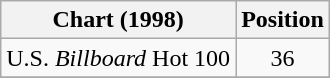<table class="wikitable sortable">
<tr>
<th align="left">Chart (1998)</th>
<th align="center">Position</th>
</tr>
<tr>
<td>U.S. <em>Billboard</em> Hot 100</td>
<td align="center">36</td>
</tr>
<tr>
</tr>
</table>
